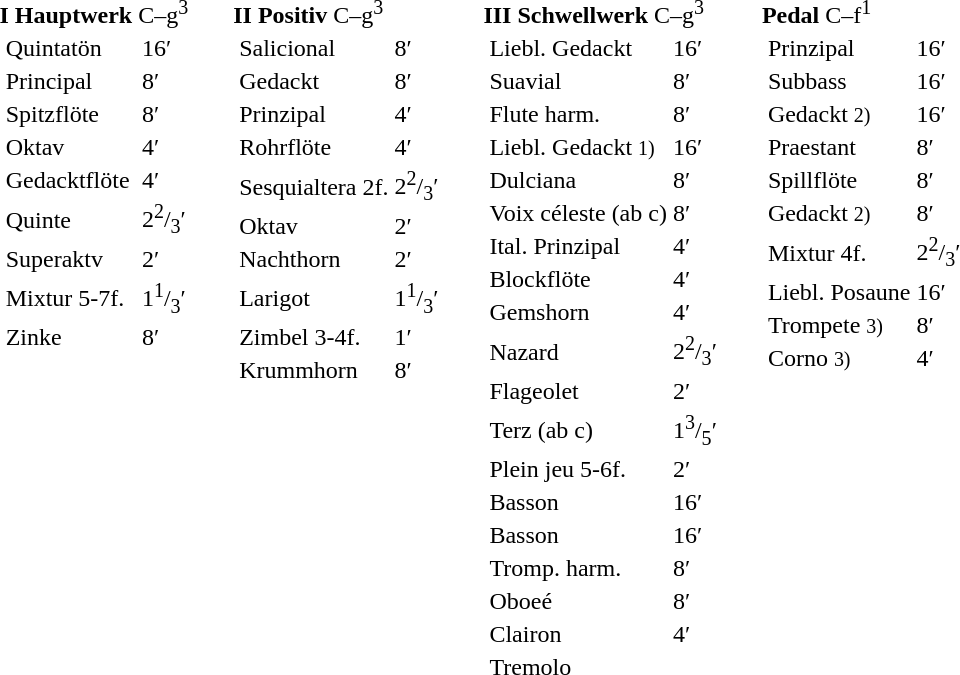<table border="0" cellspacing="40" cellpadding="12" style="border-collapse:collapse;">
<tr>
<td style="vertical-align:top"><br><table border="0">
<tr>
<td colspan=4><strong>I Hauptwerk</strong> C–g<sup>3</sup><br></td>
</tr>
<tr>
<td></td>
<td>Quintatön</td>
<td>16′</td>
</tr>
<tr>
<td></td>
<td>Principal</td>
<td>8′</td>
</tr>
<tr>
<td></td>
<td>Spitzflöte</td>
<td>8′</td>
</tr>
<tr>
<td></td>
<td>Oktav</td>
<td>4′</td>
</tr>
<tr>
<td></td>
<td>Gedacktflöte</td>
<td>4′</td>
</tr>
<tr>
<td></td>
<td>Quinte</td>
<td>2<sup>2</sup>/<sub>3</sub>′</td>
</tr>
<tr>
<td></td>
<td>Superaktv</td>
<td>2′</td>
</tr>
<tr>
<td></td>
<td>Mixtur 5-7f.</td>
<td>1<sup>1</sup>/<sub>3</sub>′</td>
</tr>
<tr>
<td></td>
<td>Zinke</td>
<td>8′</td>
</tr>
</table>
</td>
<td style="vertical-align:top"><br><table border="0">
<tr>
<td colspan=4><strong>II Positiv</strong> C–g<sup>3</sup><br></td>
</tr>
<tr>
<td></td>
<td>Salicional</td>
<td>8′</td>
</tr>
<tr>
<td></td>
<td>Gedackt</td>
<td>8′</td>
</tr>
<tr>
<td></td>
<td>Prinzipal</td>
<td>4′</td>
</tr>
<tr>
<td></td>
<td>Rohrflöte</td>
<td>4′</td>
</tr>
<tr>
<td></td>
<td>Sesquialtera 2f.</td>
<td>2<sup>2</sup>/<sub>3</sub>′</td>
</tr>
<tr>
<td></td>
<td>Oktav</td>
<td>2′</td>
</tr>
<tr>
<td></td>
<td>Nachthorn</td>
<td>2′</td>
</tr>
<tr>
<td></td>
<td>Larigot</td>
<td>1<sup>1</sup>/<sub>3</sub>′</td>
</tr>
<tr>
<td></td>
<td>Zimbel 3-4f.</td>
<td>1′</td>
</tr>
<tr>
<td></td>
<td>Krummhorn</td>
<td>8′</td>
</tr>
</table>
</td>
<td style="vertical-align:top"><br><table border="0">
<tr>
<td colspan=4><strong>III Schwellwerk</strong> C–g<sup>3</sup><br></td>
</tr>
<tr>
<td></td>
<td>Liebl. Gedackt</td>
<td>16′</td>
</tr>
<tr>
<td></td>
<td>Suavial</td>
<td>8′</td>
</tr>
<tr>
<td></td>
<td>Flute harm.</td>
<td>8′</td>
</tr>
<tr>
<td></td>
<td>Liebl. Gedackt <small>1)</small></td>
<td>16′</td>
</tr>
<tr>
<td></td>
<td>Dulciana</td>
<td>8′</td>
</tr>
<tr>
<td></td>
<td>Voix céleste (ab c)</td>
<td>8′</td>
</tr>
<tr>
<td></td>
<td>Ital. Prinzipal</td>
<td>4′</td>
</tr>
<tr>
<td></td>
<td>Blockflöte</td>
<td>4′</td>
</tr>
<tr>
<td></td>
<td>Gemshorn</td>
<td>4′</td>
</tr>
<tr>
<td></td>
<td>Nazard</td>
<td>2<sup>2</sup>/<sub>3</sub>′</td>
</tr>
<tr>
<td></td>
<td>Flageolet</td>
<td>2′</td>
</tr>
<tr>
<td></td>
<td>Terz (ab c)</td>
<td>1<sup>3</sup>/<sub>5</sub>′</td>
</tr>
<tr>
<td></td>
<td>Plein jeu 5-6f.</td>
<td>2′</td>
</tr>
<tr>
<td></td>
<td>Basson</td>
<td>16′</td>
</tr>
<tr>
<td></td>
<td>Basson</td>
<td>16′</td>
</tr>
<tr>
<td></td>
<td>Tromp. harm.</td>
<td>8′</td>
</tr>
<tr>
<td></td>
<td>Oboeé</td>
<td>8′</td>
</tr>
<tr>
<td></td>
<td>Clairon</td>
<td>4′</td>
</tr>
<tr>
<td></td>
<td>Tremolo</td>
</tr>
</table>
</td>
<td style="vertical-align:top"><br><table border="0">
<tr>
<td colspan=4><strong>Pedal</strong> C–f<sup>1</sup><br></td>
</tr>
<tr>
<td></td>
<td>Prinzipal</td>
<td>16′</td>
</tr>
<tr>
<td></td>
<td>Subbass</td>
<td>16′</td>
</tr>
<tr>
<td></td>
<td>Gedackt <small>2)</small></td>
<td>16′</td>
</tr>
<tr>
<td></td>
<td>Praestant</td>
<td>8′</td>
</tr>
<tr>
<td></td>
<td>Spillflöte</td>
<td>8′</td>
</tr>
<tr>
<td></td>
<td>Gedackt <small>2)</small></td>
<td>8′</td>
</tr>
<tr>
<td></td>
<td>Mixtur 4f.</td>
<td>2<sup>2</sup>/<sub>3</sub>′</td>
</tr>
<tr>
<td></td>
<td>Liebl. Posaune</td>
<td>16′</td>
</tr>
<tr>
<td></td>
<td>Trompete <small>3)</small></td>
<td>8′</td>
</tr>
<tr>
<td></td>
<td>Corno <small>3)</small></td>
<td>4′</td>
</tr>
</table>
</td>
</tr>
</table>
